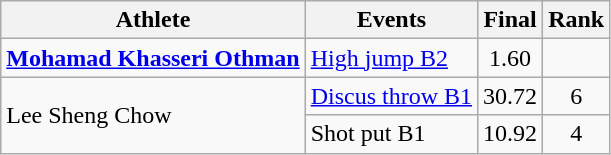<table class="wikitable">
<tr>
<th>Athlete</th>
<th>Events</th>
<th>Final</th>
<th>Rank</th>
</tr>
<tr>
<td><strong><a href='#'>Mohamad Khasseri Othman</a></strong></td>
<td><a href='#'>High jump B2</a></td>
<td align="center">1.60</td>
<td align="center"></td>
</tr>
<tr>
<td rowspan="2">Lee Sheng Chow</td>
<td><a href='#'>Discus throw B1</a></td>
<td align="center">30.72</td>
<td align="center">6</td>
</tr>
<tr>
<td>Shot put B1</td>
<td align="center">10.92</td>
<td align="center">4</td>
</tr>
</table>
